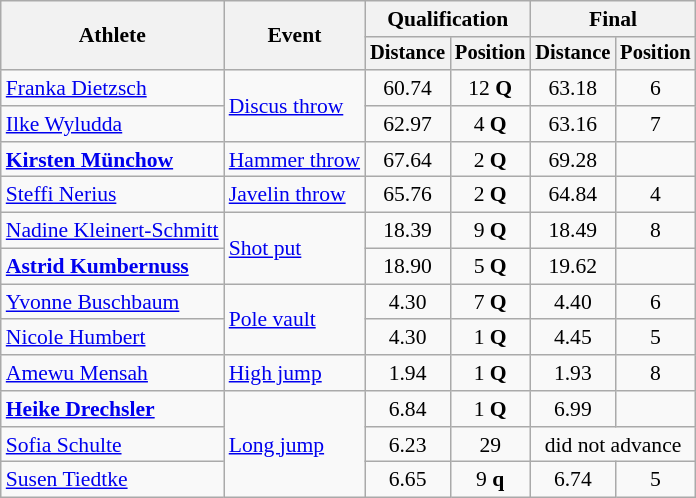<table class=wikitable style="font-size:90%">
<tr>
<th rowspan="2">Athlete</th>
<th rowspan="2">Event</th>
<th colspan="2">Qualification</th>
<th colspan="2">Final</th>
</tr>
<tr style="font-size:95%">
<th>Distance</th>
<th>Position</th>
<th>Distance</th>
<th>Position</th>
</tr>
<tr>
<td align=left><a href='#'>Franka Dietzsch</a></td>
<td align=left rowspan=2><a href='#'>Discus throw</a></td>
<td align=center>60.74</td>
<td align=center>12 <strong>Q</strong></td>
<td align=center>63.18</td>
<td align=center>6</td>
</tr>
<tr>
<td align=left><a href='#'>Ilke Wyludda</a></td>
<td align=center>62.97</td>
<td align=center>4 <strong>Q</strong></td>
<td align=center>63.16</td>
<td align=center>7</td>
</tr>
<tr>
<td align=left><strong><a href='#'>Kirsten Münchow</a></strong></td>
<td align=left><a href='#'>Hammer throw</a></td>
<td align=center>67.64</td>
<td align=center>2 <strong>Q</strong></td>
<td align=center>69.28</td>
<td align=center></td>
</tr>
<tr>
<td align=left><a href='#'>Steffi Nerius</a></td>
<td align=left><a href='#'>Javelin throw</a></td>
<td align=center>65.76</td>
<td align=center>2 <strong>Q</strong></td>
<td align=center>64.84</td>
<td align=center>4</td>
</tr>
<tr>
<td align=left><a href='#'>Nadine Kleinert-Schmitt</a></td>
<td align=left rowspan=2><a href='#'>Shot put</a></td>
<td align=center>18.39</td>
<td align=center>9 <strong>Q</strong></td>
<td align=center>18.49</td>
<td align=center>8</td>
</tr>
<tr>
<td align=left><strong><a href='#'>Astrid Kumbernuss</a></strong></td>
<td align=center>18.90</td>
<td align=center>5 <strong>Q</strong></td>
<td align=center>19.62</td>
<td align=center></td>
</tr>
<tr>
<td align=left><a href='#'>Yvonne Buschbaum</a></td>
<td align=left rowspan=2><a href='#'>Pole vault</a></td>
<td align=center>4.30</td>
<td align=center>7 <strong>Q</strong></td>
<td align=center>4.40</td>
<td align=center>6</td>
</tr>
<tr>
<td align=left><a href='#'>Nicole Humbert</a></td>
<td align=center>4.30</td>
<td align=center>1 <strong>Q</strong></td>
<td align=center>4.45</td>
<td align=center>5</td>
</tr>
<tr>
<td align=left><a href='#'>Amewu Mensah</a></td>
<td align=left><a href='#'>High jump</a></td>
<td align=center>1.94</td>
<td align=center>1 <strong>Q</strong></td>
<td align=center>1.93</td>
<td align=center>8</td>
</tr>
<tr>
<td align=left><strong><a href='#'>Heike Drechsler</a></strong></td>
<td align=left rowspan=3><a href='#'>Long jump</a></td>
<td align=center>6.84</td>
<td align=center>1 <strong>Q</strong></td>
<td align=center>6.99</td>
<td align=center></td>
</tr>
<tr>
<td align=left><a href='#'>Sofia Schulte</a></td>
<td align=center>6.23</td>
<td align=center>29</td>
<td align=center colspan=2>did not advance</td>
</tr>
<tr>
<td align=left><a href='#'>Susen Tiedtke</a></td>
<td align=center>6.65</td>
<td align=center>9 <strong>q</strong></td>
<td align=center>6.74</td>
<td align=center>5</td>
</tr>
</table>
